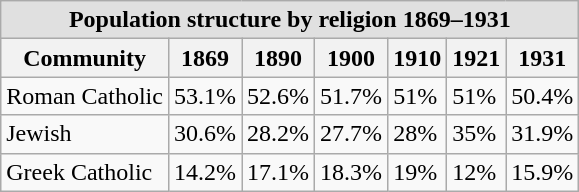<table class="wikitable floatright">
<tr>
<th colspan="7" style="background:#E0E0E0;">Population structure by religion 1869–1931</th>
</tr>
<tr>
<th>Community</th>
<th>1869</th>
<th>1890</th>
<th>1900</th>
<th>1910</th>
<th>1921</th>
<th>1931</th>
</tr>
<tr>
<td>Roman Catholic</td>
<td>53.1%</td>
<td>52.6%</td>
<td>51.7%</td>
<td>51%</td>
<td>51%</td>
<td>50.4%</td>
</tr>
<tr>
<td>Jewish</td>
<td>30.6%</td>
<td>28.2%</td>
<td>27.7%</td>
<td>28%</td>
<td>35%</td>
<td>31.9%</td>
</tr>
<tr>
<td>Greek Catholic</td>
<td>14.2%</td>
<td>17.1%</td>
<td>18.3%</td>
<td>19%</td>
<td>12%</td>
<td>15.9%</td>
</tr>
</table>
